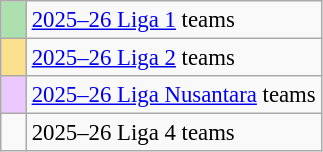<table class="wikitable" style="font-size:95%">
<tr>
<td style="width:10px;background:#ace1af"></td>
<td><a href='#'>2025–26 Liga 1</a> teams</td>
</tr>
<tr>
<td style="width:10px;background:#fbe08d"></td>
<td><a href='#'>2025–26 Liga 2</a> teams</td>
</tr>
<tr>
<td style="width:10px;background:#ebc9fe"></td>
<td><a href='#'>2025–26 Liga Nusantara</a> teams</td>
</tr>
<tr>
<td></td>
<td>2025–26 Liga 4 teams</td>
</tr>
</table>
